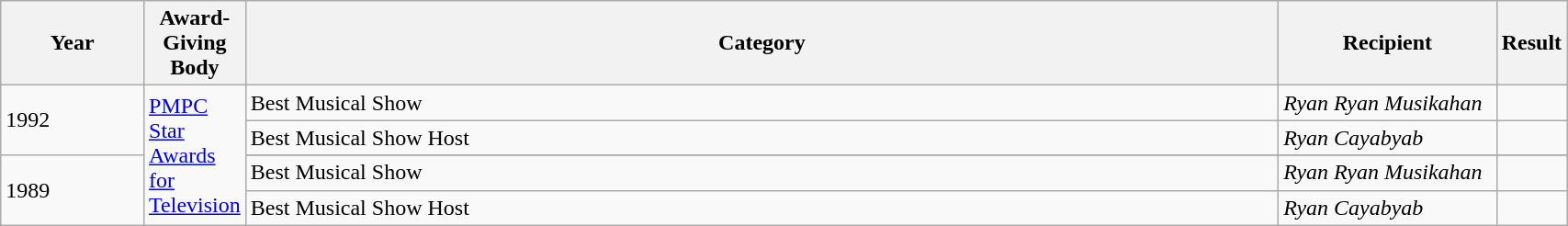<table | width="90%" class="wikitable sortable">
<tr>
<th width="10%">Year</th>
<th>Award-Giving Body</th>
<th width="75%">Category</th>
<th width="25%">Recipient</th>
<th width="25%">Result</th>
</tr>
<tr>
<td rowspan=2>1992</td>
<td rowspan=5><a href='#'>PMPC Star Awards for Television</a></td>
<td>Best Musical Show</td>
<td><em>Ryan Ryan Musikahan</em></td>
<td></td>
</tr>
<tr>
<td>Best Musical Show Host</td>
<td><em>Ryan Cayabyab</em></td>
<td></td>
</tr>
<tr>
<td rowspan="3">1989</td>
</tr>
<tr>
<td>Best Musical Show</td>
<td><em>Ryan Ryan Musikahan</em></td>
<td></td>
</tr>
<tr>
<td>Best Musical Show Host</td>
<td><em>Ryan Cayabyab</em></td>
<td></td>
</tr>
</table>
